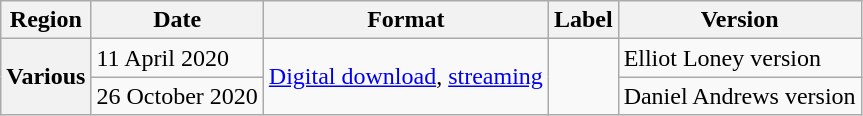<table class="wikitable plainrowheaders">
<tr>
<th>Region</th>
<th>Date</th>
<th>Format</th>
<th>Label</th>
<th>Version</th>
</tr>
<tr>
<th scope="row" rowspan="2">Various</th>
<td>11 April 2020</td>
<td rowspan="2"><a href='#'>Digital download</a>, <a href='#'>streaming</a></td>
<td rowspan="2"></td>
<td>Elliot Loney version</td>
</tr>
<tr>
<td>26 October 2020</td>
<td>Daniel Andrews version</td>
</tr>
</table>
